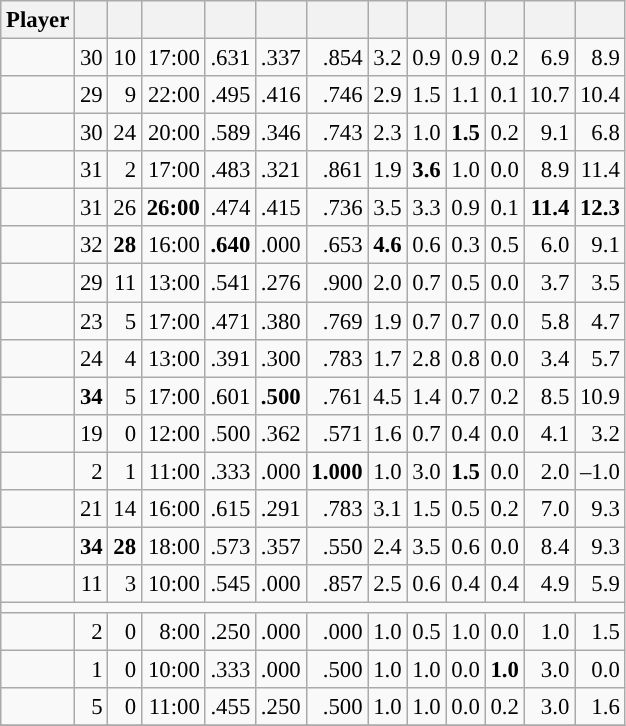<table class="wikitable sortable" style="font-size:95%; text-align:right;">
<tr>
<th>Player</th>
<th></th>
<th></th>
<th></th>
<th></th>
<th></th>
<th></th>
<th></th>
<th></th>
<th></th>
<th></th>
<th></th>
<th></th>
</tr>
<tr>
<td><strong></strong></td>
<td>30</td>
<td>10</td>
<td>17:00</td>
<td>.631</td>
<td>.337</td>
<td>.854</td>
<td>3.2</td>
<td>0.9</td>
<td>0.9</td>
<td>0.2</td>
<td>6.9</td>
<td>8.9</td>
</tr>
<tr>
<td><strong></strong></td>
<td>29</td>
<td>9</td>
<td>22:00</td>
<td>.495</td>
<td>.416</td>
<td>.746</td>
<td>2.9</td>
<td>1.5</td>
<td>1.1</td>
<td>0.1</td>
<td>10.7</td>
<td>10.4</td>
</tr>
<tr>
<td><strong></strong></td>
<td>30</td>
<td>24</td>
<td>20:00</td>
<td>.589</td>
<td>.346</td>
<td>.743</td>
<td>2.3</td>
<td>1.0</td>
<td><strong>1.5</strong></td>
<td>0.2</td>
<td>9.1</td>
<td>6.8</td>
</tr>
<tr>
<td><strong></strong></td>
<td>31</td>
<td>2</td>
<td>17:00</td>
<td>.483</td>
<td>.321</td>
<td>.861</td>
<td>1.9</td>
<td><strong>3.6</strong></td>
<td>1.0</td>
<td>0.0</td>
<td>8.9</td>
<td>11.4</td>
</tr>
<tr>
<td><strong></strong></td>
<td>31</td>
<td>26</td>
<td><strong>26:00</strong></td>
<td>.474</td>
<td>.415</td>
<td>.736</td>
<td>3.5</td>
<td>3.3</td>
<td>0.9</td>
<td>0.1</td>
<td><strong>11.4</strong></td>
<td><strong>12.3</strong></td>
</tr>
<tr>
<td><strong></strong></td>
<td>32</td>
<td><strong>28</strong></td>
<td>16:00</td>
<td><strong>.640</strong></td>
<td>.000</td>
<td>.653</td>
<td><strong>4.6</strong></td>
<td>0.6</td>
<td>0.3</td>
<td>0.5</td>
<td>6.0</td>
<td>9.1</td>
</tr>
<tr>
<td><strong></strong></td>
<td>29</td>
<td>11</td>
<td>13:00</td>
<td>.541</td>
<td>.276</td>
<td>.900</td>
<td>2.0</td>
<td>0.7</td>
<td>0.5</td>
<td>0.0</td>
<td>3.7</td>
<td>3.5</td>
</tr>
<tr>
<td><strong></strong></td>
<td>23</td>
<td>5</td>
<td>17:00</td>
<td>.471</td>
<td>.380</td>
<td>.769</td>
<td>1.9</td>
<td>0.7</td>
<td>0.7</td>
<td>0.0</td>
<td>5.8</td>
<td>4.7</td>
</tr>
<tr>
<td><strong></strong></td>
<td>24</td>
<td>4</td>
<td>13:00</td>
<td>.391</td>
<td>.300</td>
<td>.783</td>
<td>1.7</td>
<td>2.8</td>
<td>0.8</td>
<td>0.0</td>
<td>3.4</td>
<td>5.7</td>
</tr>
<tr>
<td><strong></strong></td>
<td><strong>34</strong></td>
<td>5</td>
<td>17:00</td>
<td>.601</td>
<td><strong>.500</strong></td>
<td>.761</td>
<td>4.5</td>
<td>1.4</td>
<td>0.7</td>
<td>0.2</td>
<td>8.5</td>
<td>10.9</td>
</tr>
<tr>
<td><strong></strong></td>
<td>19</td>
<td>0</td>
<td>12:00</td>
<td>.500</td>
<td>.362</td>
<td>.571</td>
<td>1.6</td>
<td>0.7</td>
<td>0.4</td>
<td>0.0</td>
<td>4.1</td>
<td>3.2</td>
</tr>
<tr>
<td><strong></strong></td>
<td>2</td>
<td>1</td>
<td>11:00</td>
<td>.333</td>
<td>.000</td>
<td><strong>1.000</strong></td>
<td>1.0</td>
<td>3.0</td>
<td><strong>1.5</strong></td>
<td>0.0</td>
<td>2.0</td>
<td>–1.0</td>
</tr>
<tr>
<td><strong></strong></td>
<td>21</td>
<td>14</td>
<td>16:00</td>
<td>.615</td>
<td>.291</td>
<td>.783</td>
<td>3.1</td>
<td>1.5</td>
<td>0.5</td>
<td>0.2</td>
<td>7.0</td>
<td>9.3</td>
</tr>
<tr>
<td><strong></strong></td>
<td><strong>34</strong></td>
<td><strong>28</strong></td>
<td>18:00</td>
<td>.573</td>
<td>.357</td>
<td>.550</td>
<td>2.4</td>
<td>3.5</td>
<td>0.6</td>
<td>0.0</td>
<td>8.4</td>
<td>9.3</td>
</tr>
<tr>
<td><strong></strong></td>
<td>11</td>
<td>3</td>
<td>10:00</td>
<td>.545</td>
<td>.000</td>
<td>.857</td>
<td>2.5</td>
<td>0.6</td>
<td>0.4</td>
<td>0.4</td>
<td>4.9</td>
<td>5.9</td>
</tr>
<tr class="sortbottom">
<td colspan=13></td>
</tr>
<tr>
<td><em></em></td>
<td>2</td>
<td>0</td>
<td>8:00</td>
<td>.250</td>
<td>.000</td>
<td>.000</td>
<td>1.0</td>
<td>0.5</td>
<td>1.0</td>
<td>0.0</td>
<td>1.0</td>
<td>1.5</td>
</tr>
<tr>
<td><em></em></td>
<td>1</td>
<td>0</td>
<td>10:00</td>
<td>.333</td>
<td>.000</td>
<td>.500</td>
<td>1.0</td>
<td>1.0</td>
<td>0.0</td>
<td><strong>1.0</strong></td>
<td>3.0</td>
<td>0.0</td>
</tr>
<tr>
<td><em></em></td>
<td>5</td>
<td>0</td>
<td>11:00</td>
<td>.455</td>
<td>.250</td>
<td>.500</td>
<td>1.0</td>
<td>1.0</td>
<td>0.0</td>
<td>0.2</td>
<td>3.0</td>
<td>1.6</td>
</tr>
<tr>
</tr>
</table>
